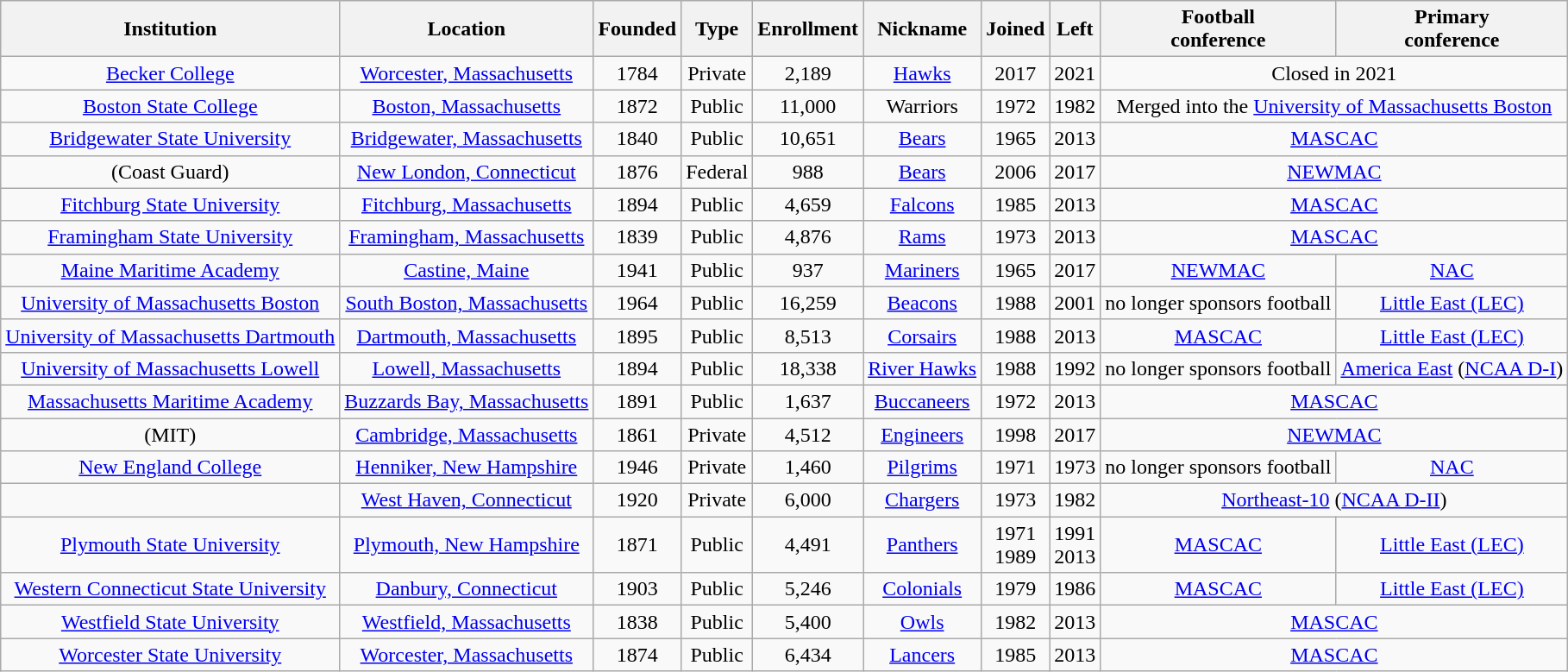<table class="wikitable sortable" style="text-align:center;">
<tr>
<th>Institution</th>
<th>Location</th>
<th>Founded</th>
<th>Type</th>
<th>Enrollment</th>
<th>Nickname</th>
<th>Joined</th>
<th>Left</th>
<th>Football<br>conference</th>
<th>Primary<br>conference</th>
</tr>
<tr>
<td><a href='#'>Becker College</a></td>
<td><a href='#'>Worcester, Massachusetts</a></td>
<td>1784</td>
<td>Private</td>
<td>2,189</td>
<td><a href='#'>Hawks</a></td>
<td>2017</td>
<td>2021</td>
<td colspan="2">Closed in 2021</td>
</tr>
<tr>
<td><a href='#'>Boston State College</a></td>
<td><a href='#'>Boston, Massachusetts</a></td>
<td>1872</td>
<td>Public</td>
<td>11,000 </td>
<td>Warriors</td>
<td>1972</td>
<td>1982</td>
<td colspan="2">Merged into the <a href='#'>University of Massachusetts Boston</a></td>
</tr>
<tr>
<td><a href='#'>Bridgewater State University</a></td>
<td><a href='#'>Bridgewater, Massachusetts</a></td>
<td>1840</td>
<td>Public</td>
<td>10,651</td>
<td><a href='#'>Bears</a></td>
<td>1965</td>
<td>2013</td>
<td colspan="2"><a href='#'>MASCAC</a></td>
</tr>
<tr>
<td> (Coast Guard)</td>
<td><a href='#'>New London, Connecticut</a></td>
<td>1876</td>
<td>Federal</td>
<td>988</td>
<td><a href='#'>Bears</a></td>
<td>2006</td>
<td>2017</td>
<td colspan="2"><a href='#'>NEWMAC</a></td>
</tr>
<tr>
<td><a href='#'>Fitchburg State University</a></td>
<td><a href='#'>Fitchburg, Massachusetts</a></td>
<td>1894</td>
<td>Public</td>
<td>4,659</td>
<td><a href='#'>Falcons</a></td>
<td>1985</td>
<td>2013</td>
<td colspan="2"><a href='#'>MASCAC</a></td>
</tr>
<tr>
<td><a href='#'>Framingham State University</a></td>
<td><a href='#'>Framingham, Massachusetts</a></td>
<td>1839</td>
<td>Public</td>
<td>4,876</td>
<td><a href='#'>Rams</a></td>
<td>1973</td>
<td>2013</td>
<td colspan="2"><a href='#'>MASCAC</a></td>
</tr>
<tr>
<td><a href='#'>Maine Maritime Academy</a></td>
<td><a href='#'>Castine, Maine</a></td>
<td>1941</td>
<td>Public</td>
<td>937</td>
<td><a href='#'>Mariners</a></td>
<td>1965</td>
<td>2017</td>
<td><a href='#'>NEWMAC</a></td>
<td><a href='#'>NAC</a></td>
</tr>
<tr>
<td><a href='#'>University of Massachusetts Boston</a></td>
<td><a href='#'>South Boston, Massachusetts</a></td>
<td>1964</td>
<td>Public</td>
<td>16,259</td>
<td><a href='#'>Beacons</a></td>
<td>1988</td>
<td>2001</td>
<td>no longer sponsors football</td>
<td><a href='#'>Little East (LEC)</a></td>
</tr>
<tr>
<td><a href='#'>University of Massachusetts Dartmouth</a></td>
<td><a href='#'>Dartmouth, Massachusetts</a></td>
<td>1895</td>
<td>Public</td>
<td>8,513</td>
<td><a href='#'>Corsairs</a></td>
<td>1988</td>
<td>2013</td>
<td><a href='#'>MASCAC</a></td>
<td><a href='#'>Little East (LEC)</a></td>
</tr>
<tr>
<td><a href='#'>University of Massachusetts Lowell</a></td>
<td><a href='#'>Lowell, Massachusetts</a></td>
<td>1894</td>
<td>Public</td>
<td>18,338</td>
<td><a href='#'>River Hawks</a></td>
<td>1988</td>
<td>1992</td>
<td>no longer sponsors football</td>
<td><a href='#'>America East</a> (<a href='#'>NCAA D-I</a>)</td>
</tr>
<tr>
<td><a href='#'>Massachusetts Maritime Academy</a></td>
<td><a href='#'>Buzzards Bay, Massachusetts</a></td>
<td>1891</td>
<td>Public</td>
<td>1,637</td>
<td><a href='#'>Buccaneers</a></td>
<td>1972</td>
<td>2013</td>
<td colspan="2"><a href='#'>MASCAC</a></td>
</tr>
<tr>
<td> (MIT)</td>
<td><a href='#'>Cambridge, Massachusetts</a></td>
<td>1861</td>
<td>Private</td>
<td>4,512</td>
<td><a href='#'>Engineers</a></td>
<td>1998</td>
<td>2017</td>
<td colspan="2"><a href='#'>NEWMAC</a></td>
</tr>
<tr>
<td><a href='#'>New England College</a></td>
<td><a href='#'>Henniker, New Hampshire</a></td>
<td>1946</td>
<td>Private</td>
<td>1,460</td>
<td><a href='#'>Pilgrims</a></td>
<td>1971</td>
<td>1973</td>
<td>no longer sponsors football</td>
<td><a href='#'>NAC</a></td>
</tr>
<tr>
<td></td>
<td><a href='#'>West Haven, Connecticut</a></td>
<td>1920</td>
<td>Private</td>
<td>6,000</td>
<td><a href='#'>Chargers</a></td>
<td>1973</td>
<td>1982</td>
<td colspan="2"><a href='#'>Northeast-10</a> (<a href='#'>NCAA D-II</a>)</td>
</tr>
<tr>
<td><a href='#'>Plymouth State University</a></td>
<td><a href='#'>Plymouth, New Hampshire</a></td>
<td>1871</td>
<td>Public</td>
<td>4,491</td>
<td><a href='#'>Panthers</a></td>
<td>1971<br>1989</td>
<td>1991<br>2013</td>
<td><a href='#'>MASCAC</a></td>
<td><a href='#'>Little East (LEC)</a></td>
</tr>
<tr>
<td><a href='#'>Western Connecticut State University</a></td>
<td><a href='#'>Danbury, Connecticut</a></td>
<td>1903</td>
<td>Public</td>
<td>5,246</td>
<td><a href='#'>Colonials</a></td>
<td>1979</td>
<td>1986</td>
<td><a href='#'>MASCAC</a></td>
<td><a href='#'>Little East (LEC)</a></td>
</tr>
<tr>
<td><a href='#'>Westfield State University</a></td>
<td><a href='#'>Westfield, Massachusetts</a></td>
<td>1838</td>
<td>Public</td>
<td>5,400</td>
<td><a href='#'>Owls</a></td>
<td>1982</td>
<td>2013</td>
<td colspan="2"><a href='#'>MASCAC</a></td>
</tr>
<tr>
<td><a href='#'>Worcester State University</a></td>
<td><a href='#'>Worcester, Massachusetts</a></td>
<td>1874</td>
<td>Public</td>
<td>6,434</td>
<td><a href='#'>Lancers</a></td>
<td>1985</td>
<td>2013</td>
<td colspan="2"><a href='#'>MASCAC</a></td>
</tr>
</table>
